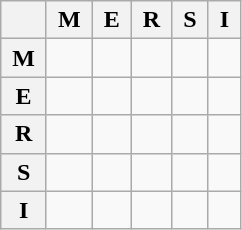<table class=wikitable style=text-align:center>
<tr>
<th></th>
<th> M </th>
<th> E </th>
<th> R </th>
<th> S </th>
<th> I </th>
</tr>
<tr>
<th> M </th>
<td></td>
<td></td>
<td></td>
<td></td>
<td></td>
</tr>
<tr>
<th> E </th>
<td></td>
<td></td>
<td></td>
<td></td>
<td></td>
</tr>
<tr>
<th> R </th>
<td></td>
<td></td>
<td></td>
<td></td>
<td></td>
</tr>
<tr>
<th> S </th>
<td></td>
<td></td>
<td></td>
<td></td>
<td></td>
</tr>
<tr>
<th> I </th>
<td></td>
<td></td>
<td></td>
<td></td>
<td></td>
</tr>
</table>
